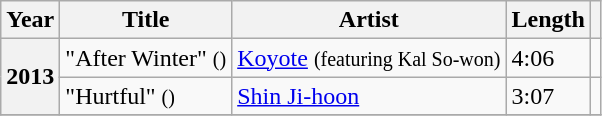<table class="wikitable sortable plainrowheaders">
<tr>
<th>Year</th>
<th>Title</th>
<th>Artist</th>
<th>Length</th>
<th scope="col" class="unsortable"></th>
</tr>
<tr>
<th scope="row" rowspan="2">2013</th>
<td>"After Winter" <small>()</small></td>
<td><a href='#'>Koyote</a> <small>(featuring Kal So-won)</small></td>
<td>4:06</td>
<td style="text-align:center"></td>
</tr>
<tr>
<td>"Hurtful" <small>()</small></td>
<td><a href='#'>Shin Ji-hoon</a></td>
<td>3:07</td>
<td style="text-align:center"></td>
</tr>
<tr>
</tr>
</table>
